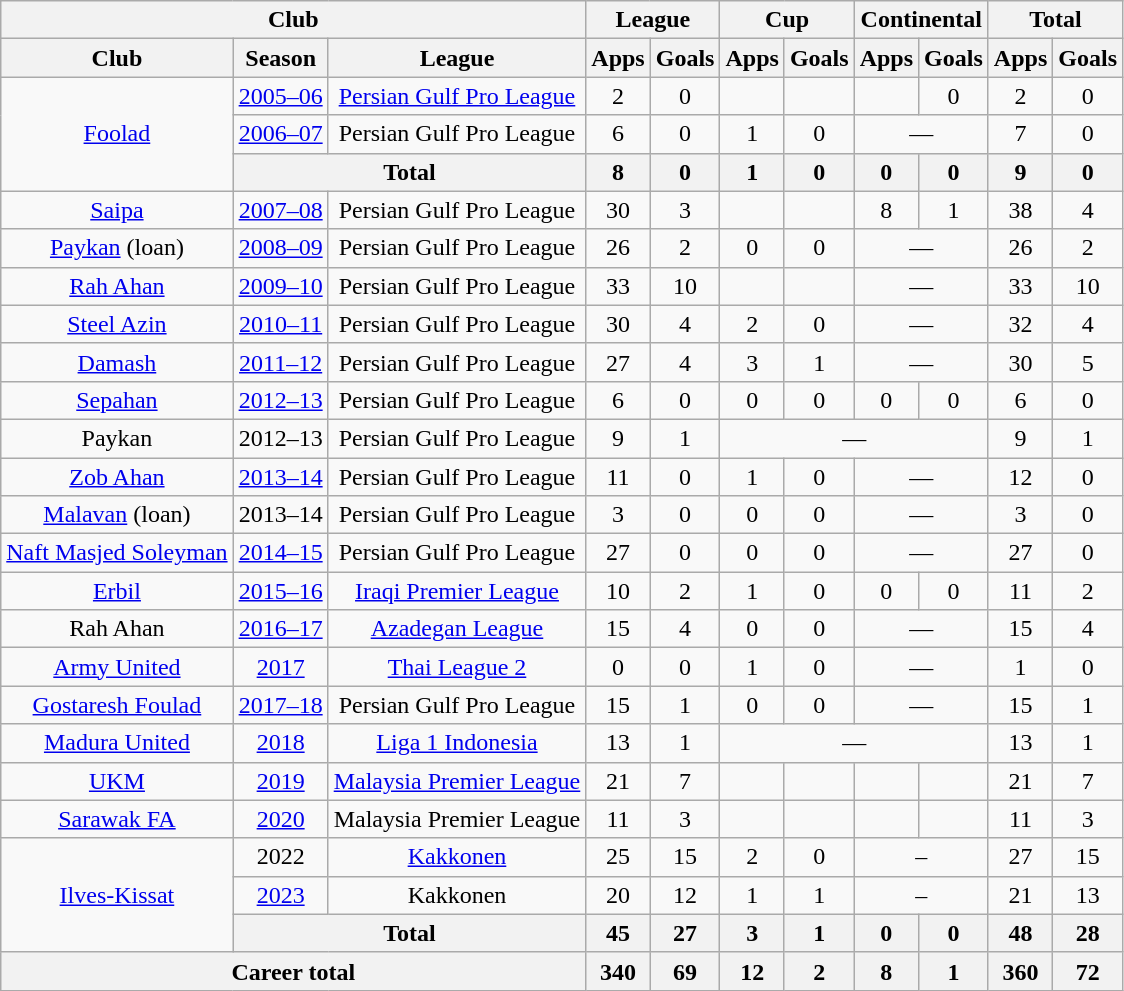<table class="wikitable" style="text-align:center">
<tr>
<th colspan=3>Club</th>
<th colspan=2>League</th>
<th colspan=2>Cup</th>
<th colspan=2>Continental</th>
<th colspan=2>Total</th>
</tr>
<tr>
<th>Club</th>
<th>Season</th>
<th>League</th>
<th>Apps</th>
<th>Goals</th>
<th>Apps</th>
<th>Goals</th>
<th>Apps</th>
<th>Goals</th>
<th>Apps</th>
<th>Goals</th>
</tr>
<tr>
<td rowspan="3"><a href='#'>Foolad</a></td>
<td><a href='#'>2005–06</a></td>
<td><a href='#'>Persian Gulf Pro League</a></td>
<td>2</td>
<td>0</td>
<td></td>
<td></td>
<td></td>
<td>0</td>
<td>2</td>
<td>0</td>
</tr>
<tr>
<td><a href='#'>2006–07</a></td>
<td>Persian Gulf Pro League</td>
<td>6</td>
<td>0</td>
<td>1</td>
<td>0</td>
<td colspan=2>—</td>
<td>7</td>
<td>0</td>
</tr>
<tr>
<th colspan=2>Total</th>
<th>8</th>
<th>0</th>
<th>1</th>
<th>0</th>
<th>0</th>
<th>0</th>
<th>9</th>
<th>0</th>
</tr>
<tr>
<td><a href='#'>Saipa</a></td>
<td><a href='#'>2007–08</a></td>
<td>Persian Gulf Pro League</td>
<td>30</td>
<td>3</td>
<td></td>
<td></td>
<td>8</td>
<td>1</td>
<td>38</td>
<td>4</td>
</tr>
<tr>
<td><a href='#'>Paykan</a> (loan)</td>
<td><a href='#'>2008–09</a></td>
<td>Persian Gulf Pro League</td>
<td>26</td>
<td>2</td>
<td>0</td>
<td>0</td>
<td colspan=2>—</td>
<td>26</td>
<td>2</td>
</tr>
<tr>
<td><a href='#'>Rah Ahan</a></td>
<td><a href='#'>2009–10</a></td>
<td>Persian Gulf Pro League</td>
<td>33</td>
<td>10</td>
<td></td>
<td></td>
<td colspan=2>—</td>
<td>33</td>
<td>10</td>
</tr>
<tr>
<td><a href='#'>Steel Azin</a></td>
<td><a href='#'>2010–11</a></td>
<td>Persian Gulf Pro League</td>
<td>30</td>
<td>4</td>
<td>2</td>
<td>0</td>
<td colspan=2>—</td>
<td>32</td>
<td>4</td>
</tr>
<tr>
<td><a href='#'>Damash</a></td>
<td><a href='#'>2011–12</a></td>
<td>Persian Gulf Pro League</td>
<td>27</td>
<td>4</td>
<td>3</td>
<td>1</td>
<td colspan=2>—</td>
<td>30</td>
<td>5</td>
</tr>
<tr>
<td><a href='#'>Sepahan</a></td>
<td><a href='#'>2012–13</a></td>
<td>Persian Gulf Pro League</td>
<td>6</td>
<td>0</td>
<td>0</td>
<td>0</td>
<td>0</td>
<td>0</td>
<td>6</td>
<td>0</td>
</tr>
<tr>
<td>Paykan</td>
<td>2012–13</td>
<td>Persian Gulf Pro League</td>
<td>9</td>
<td>1</td>
<td colspan=4>—</td>
<td>9</td>
<td>1</td>
</tr>
<tr>
<td><a href='#'>Zob Ahan</a></td>
<td><a href='#'>2013–14</a></td>
<td>Persian Gulf Pro League</td>
<td>11</td>
<td>0</td>
<td>1</td>
<td>0</td>
<td colspan=2>—</td>
<td>12</td>
<td>0</td>
</tr>
<tr>
<td><a href='#'>Malavan</a> (loan)</td>
<td>2013–14</td>
<td>Persian Gulf Pro League</td>
<td>3</td>
<td>0</td>
<td>0</td>
<td>0</td>
<td colspan=2>—</td>
<td>3</td>
<td>0</td>
</tr>
<tr>
<td><a href='#'>Naft Masjed Soleyman</a></td>
<td><a href='#'>2014–15</a></td>
<td>Persian Gulf Pro League</td>
<td>27</td>
<td>0</td>
<td>0</td>
<td>0</td>
<td colspan=2>—</td>
<td>27</td>
<td>0</td>
</tr>
<tr>
<td><a href='#'>Erbil</a></td>
<td><a href='#'>2015–16</a></td>
<td><a href='#'>Iraqi Premier League</a></td>
<td>10</td>
<td>2</td>
<td>1</td>
<td>0</td>
<td>0</td>
<td>0</td>
<td>11</td>
<td>2</td>
</tr>
<tr>
<td>Rah Ahan</td>
<td><a href='#'>2016–17</a></td>
<td><a href='#'>Azadegan League</a></td>
<td>15</td>
<td>4</td>
<td>0</td>
<td>0</td>
<td colspan=2>—</td>
<td>15</td>
<td>4</td>
</tr>
<tr>
<td><a href='#'>Army United</a></td>
<td><a href='#'>2017</a></td>
<td><a href='#'>Thai League 2</a></td>
<td>0</td>
<td>0</td>
<td>1</td>
<td>0</td>
<td colspan=2>—</td>
<td>1</td>
<td>0</td>
</tr>
<tr>
<td><a href='#'>Gostaresh Foulad</a></td>
<td><a href='#'>2017–18</a></td>
<td>Persian Gulf Pro League</td>
<td>15</td>
<td>1</td>
<td>0</td>
<td>0</td>
<td colspan=2>—</td>
<td>15</td>
<td>1</td>
</tr>
<tr>
<td><a href='#'>Madura United</a></td>
<td><a href='#'>2018</a></td>
<td><a href='#'>Liga 1 Indonesia</a></td>
<td>13</td>
<td>1</td>
<td colspan=4>—</td>
<td>13</td>
<td>1</td>
</tr>
<tr>
<td><a href='#'>UKM</a></td>
<td><a href='#'>2019</a></td>
<td><a href='#'>Malaysia Premier League</a></td>
<td>21</td>
<td>7</td>
<td></td>
<td></td>
<td></td>
<td></td>
<td>21</td>
<td>7</td>
</tr>
<tr>
<td><a href='#'>Sarawak FA</a></td>
<td><a href='#'>2020</a></td>
<td>Malaysia Premier League</td>
<td>11</td>
<td>3</td>
<td></td>
<td></td>
<td></td>
<td></td>
<td>11</td>
<td>3</td>
</tr>
<tr>
<td rowspan=3><a href='#'>Ilves-Kissat</a></td>
<td>2022</td>
<td><a href='#'>Kakkonen</a></td>
<td>25</td>
<td>15</td>
<td>2</td>
<td>0</td>
<td colspan=2>–</td>
<td>27</td>
<td>15</td>
</tr>
<tr>
<td><a href='#'>2023</a></td>
<td>Kakkonen</td>
<td>20</td>
<td>12</td>
<td>1</td>
<td>1</td>
<td colspan=2>–</td>
<td>21</td>
<td>13</td>
</tr>
<tr>
<th colspan=2>Total</th>
<th>45</th>
<th>27</th>
<th>3</th>
<th>1</th>
<th>0</th>
<th>0</th>
<th>48</th>
<th>28</th>
</tr>
<tr>
<th colspan="3">Career total</th>
<th>340</th>
<th>69</th>
<th>12</th>
<th>2</th>
<th>8</th>
<th>1</th>
<th>360</th>
<th>72</th>
</tr>
</table>
